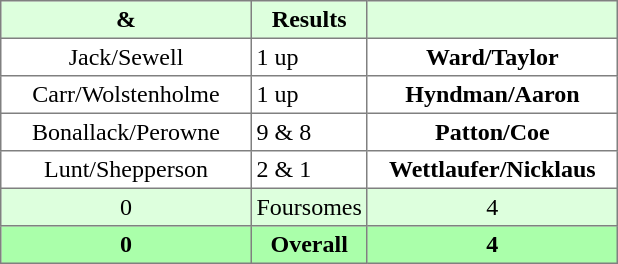<table border="1" cellpadding="3" style="border-collapse:collapse; text-align:center;">
<tr style="background:#ddffdd;">
<th width=160> & </th>
<th>Results</th>
<th width=160></th>
</tr>
<tr>
<td>Jack/Sewell</td>
<td align=left> 1 up</td>
<td><strong>Ward/Taylor</strong></td>
</tr>
<tr>
<td>Carr/Wolstenholme</td>
<td align=left> 1 up</td>
<td><strong>Hyndman/Aaron</strong></td>
</tr>
<tr>
<td>Bonallack/Perowne</td>
<td align=left> 9 & 8</td>
<td><strong>Patton/Coe</strong></td>
</tr>
<tr>
<td>Lunt/Shepperson</td>
<td align=left> 2 & 1</td>
<td><strong>Wettlaufer/Nicklaus</strong></td>
</tr>
<tr style="background:#ddffdd;">
<td>0</td>
<td>Foursomes</td>
<td>4</td>
</tr>
<tr style="background:#aaffaa;">
<th>0</th>
<th>Overall</th>
<th>4</th>
</tr>
</table>
